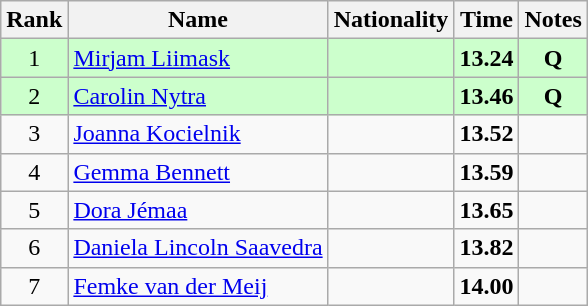<table class="wikitable sortable" style="text-align:center">
<tr>
<th>Rank</th>
<th>Name</th>
<th>Nationality</th>
<th>Time</th>
<th>Notes</th>
</tr>
<tr bgcolor=ccffcc>
<td>1</td>
<td align=left><a href='#'>Mirjam Liimask</a></td>
<td align=left></td>
<td><strong>13.24</strong></td>
<td><strong>Q</strong></td>
</tr>
<tr bgcolor=ccffcc>
<td>2</td>
<td align=left><a href='#'>Carolin Nytra</a></td>
<td align=left></td>
<td><strong>13.46</strong></td>
<td><strong>Q</strong></td>
</tr>
<tr>
<td>3</td>
<td align=left><a href='#'>Joanna Kocielnik</a></td>
<td align=left></td>
<td><strong>13.52</strong></td>
<td></td>
</tr>
<tr>
<td>4</td>
<td align=left><a href='#'>Gemma Bennett</a></td>
<td align=left></td>
<td><strong>13.59</strong></td>
<td></td>
</tr>
<tr>
<td>5</td>
<td align=left><a href='#'>Dora Jémaa</a></td>
<td align=left></td>
<td><strong>13.65</strong></td>
<td></td>
</tr>
<tr>
<td>6</td>
<td align=left><a href='#'>Daniela Lincoln Saavedra</a></td>
<td align=left></td>
<td><strong>13.82</strong></td>
<td></td>
</tr>
<tr>
<td>7</td>
<td align=left><a href='#'>Femke van der Meij</a></td>
<td align=left></td>
<td><strong>14.00</strong></td>
<td></td>
</tr>
</table>
